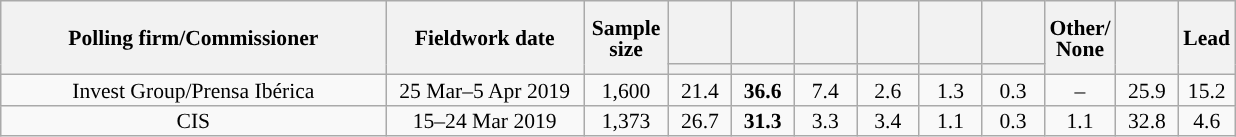<table class="wikitable collapsible collapsed" style="text-align:center; font-size:90%; line-height:14px;">
<tr style="height:42px;">
<th style="width:250px;" rowspan="2">Polling firm/Commissioner</th>
<th style="width:125px;" rowspan="2">Fieldwork date</th>
<th style="width:50px;" rowspan="2">Sample size</th>
<th style="width:35px;"></th>
<th style="width:35px;"></th>
<th style="width:35px;"></th>
<th style="width:35px;"></th>
<th style="width:35px;"></th>
<th style="width:35px;"></th>
<th style="width:35px;" rowspan="2">Other/<br>None</th>
<th style="width:35px;" rowspan="2"></th>
<th style="width:30px;" rowspan="2">Lead</th>
</tr>
<tr>
<th style="color:inherit;background:"></th>
<th style="color:inherit;background:"></th>
<th style="color:inherit;background:"></th>
<th style="color:inherit;background:"></th>
<th style="color:inherit;background:"></th>
<th style="color:inherit;background:"></th>
</tr>
<tr>
<td>Invest Group/Prensa Ibérica</td>
<td>25 Mar–5 Apr 2019</td>
<td>1,600</td>
<td>21.4</td>
<td><strong>36.6</strong></td>
<td>7.4</td>
<td>2.6</td>
<td>1.3</td>
<td>0.3</td>
<td>–</td>
<td>25.9</td>
<td style="background:">15.2</td>
</tr>
<tr>
<td>CIS</td>
<td>15–24 Mar 2019</td>
<td>1,373</td>
<td>26.7</td>
<td><strong>31.3</strong></td>
<td>3.3</td>
<td>3.4</td>
<td>1.1</td>
<td>0.3</td>
<td>1.1</td>
<td>32.8</td>
<td style="background:">4.6</td>
</tr>
</table>
